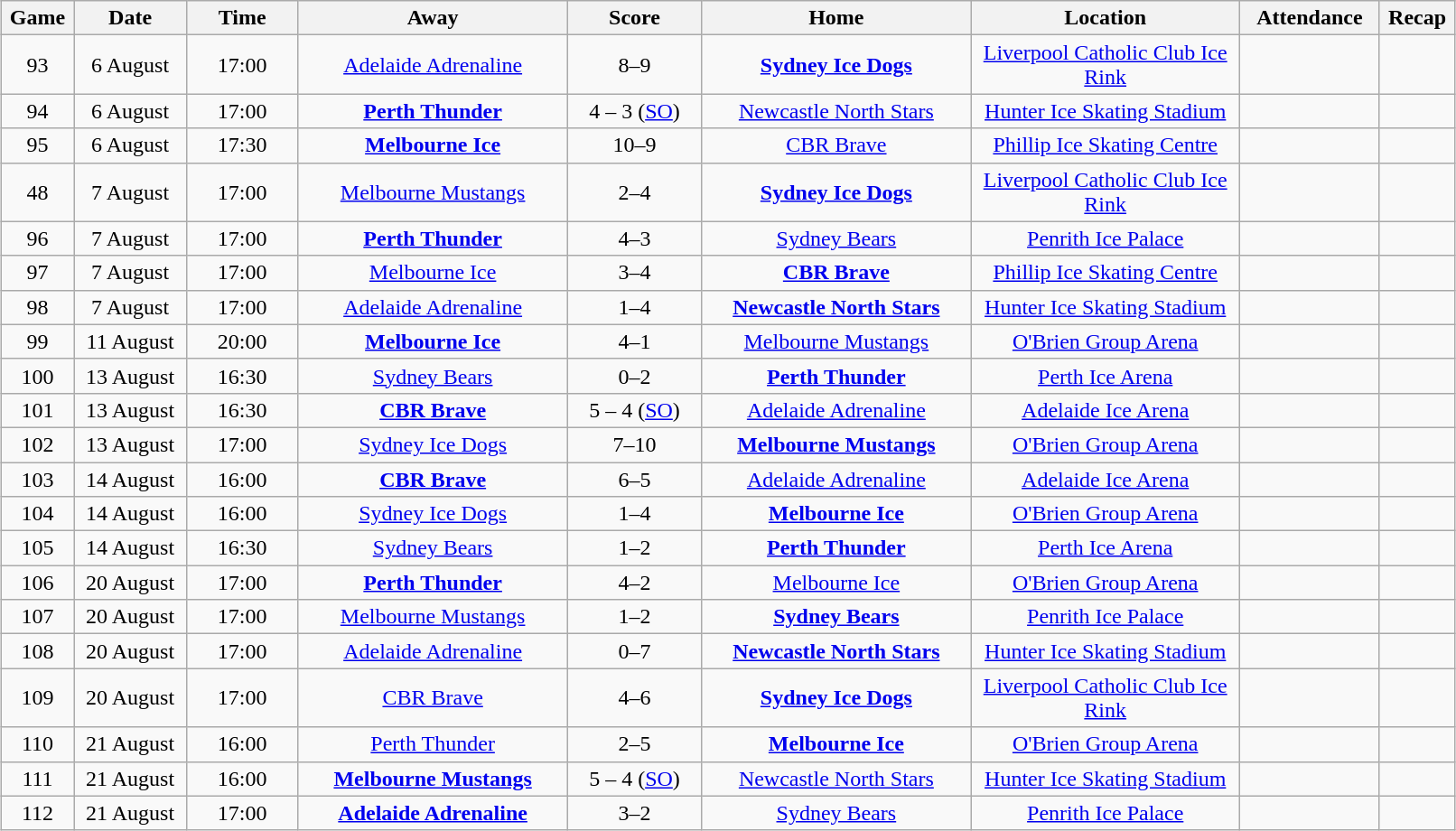<table class="wikitable" width="85%" style="margin: 1em auto 1em auto">
<tr>
<th width="1%">Game</th>
<th width="5%">Date</th>
<th width="5%">Time</th>
<th width="12%">Away</th>
<th width="6%">Score</th>
<th width="12%">Home</th>
<th width="12%">Location</th>
<th width="3%">Attendance</th>
<th width="1%">Recap</th>
</tr>
<tr align="center">
<td>93</td>
<td>6 August</td>
<td>17:00</td>
<td><a href='#'>Adelaide Adrenaline</a></td>
<td>8–9</td>
<td><strong><a href='#'>Sydney Ice Dogs</a></strong></td>
<td><a href='#'>Liverpool Catholic Club Ice Rink</a></td>
<td></td>
<td></td>
</tr>
<tr align="center">
<td>94</td>
<td>6 August</td>
<td>17:00</td>
<td><strong><a href='#'>Perth Thunder</a></strong></td>
<td>4 – 3 (<a href='#'>SO</a>)</td>
<td><a href='#'>Newcastle North Stars</a></td>
<td><a href='#'>Hunter Ice Skating Stadium</a></td>
<td></td>
<td></td>
</tr>
<tr align="center">
<td>95</td>
<td>6 August</td>
<td>17:30</td>
<td><strong><a href='#'>Melbourne Ice</a></strong></td>
<td>10–9</td>
<td><a href='#'>CBR Brave</a></td>
<td><a href='#'>Phillip Ice Skating Centre</a></td>
<td></td>
<td></td>
</tr>
<tr align="center">
<td>48</td>
<td>7 August</td>
<td>17:00</td>
<td><a href='#'>Melbourne Mustangs</a></td>
<td>2–4</td>
<td><strong><a href='#'>Sydney Ice Dogs</a></strong></td>
<td><a href='#'>Liverpool Catholic Club Ice Rink</a></td>
<td></td>
<td></td>
</tr>
<tr align="center">
<td>96</td>
<td>7 August</td>
<td>17:00</td>
<td><strong><a href='#'>Perth Thunder</a></strong></td>
<td>4–3</td>
<td><a href='#'>Sydney Bears</a></td>
<td><a href='#'>Penrith Ice Palace</a></td>
<td></td>
<td></td>
</tr>
<tr align="center">
<td>97</td>
<td>7 August</td>
<td>17:00</td>
<td><a href='#'>Melbourne Ice</a></td>
<td>3–4</td>
<td><strong><a href='#'>CBR Brave</a></strong></td>
<td><a href='#'>Phillip Ice Skating Centre</a></td>
<td></td>
<td></td>
</tr>
<tr align="center">
<td>98</td>
<td>7 August</td>
<td>17:00</td>
<td><a href='#'>Adelaide Adrenaline</a></td>
<td>1–4</td>
<td><strong><a href='#'>Newcastle North Stars</a></strong></td>
<td><a href='#'>Hunter Ice Skating Stadium</a></td>
<td></td>
<td></td>
</tr>
<tr align="center">
<td>99</td>
<td>11 August</td>
<td>20:00</td>
<td><strong><a href='#'>Melbourne Ice</a></strong></td>
<td>4–1</td>
<td><a href='#'>Melbourne Mustangs</a></td>
<td><a href='#'>O'Brien Group Arena</a></td>
<td></td>
<td></td>
</tr>
<tr align="center">
<td>100</td>
<td>13 August</td>
<td>16:30</td>
<td><a href='#'>Sydney Bears</a></td>
<td>0–2</td>
<td><strong><a href='#'>Perth Thunder</a></strong></td>
<td><a href='#'>Perth Ice Arena</a></td>
<td></td>
<td></td>
</tr>
<tr align="center">
<td>101</td>
<td>13 August</td>
<td>16:30</td>
<td><strong><a href='#'>CBR Brave</a></strong></td>
<td>5 – 4 (<a href='#'>SO</a>)</td>
<td><a href='#'>Adelaide Adrenaline</a></td>
<td><a href='#'>Adelaide Ice Arena</a></td>
<td></td>
<td></td>
</tr>
<tr align="center">
<td>102</td>
<td>13 August</td>
<td>17:00</td>
<td><a href='#'>Sydney Ice Dogs</a></td>
<td>7–10</td>
<td><strong><a href='#'>Melbourne Mustangs</a></strong></td>
<td><a href='#'>O'Brien Group Arena</a></td>
<td></td>
<td></td>
</tr>
<tr align="center">
<td>103</td>
<td>14 August</td>
<td>16:00</td>
<td><strong><a href='#'>CBR Brave</a></strong></td>
<td>6–5</td>
<td><a href='#'>Adelaide Adrenaline</a></td>
<td><a href='#'>Adelaide Ice Arena</a></td>
<td></td>
<td></td>
</tr>
<tr align="center">
<td>104</td>
<td>14 August</td>
<td>16:00</td>
<td><a href='#'>Sydney Ice Dogs</a></td>
<td>1–4</td>
<td><strong><a href='#'>Melbourne Ice</a></strong></td>
<td><a href='#'>O'Brien Group Arena</a></td>
<td></td>
<td></td>
</tr>
<tr align="center">
<td>105</td>
<td>14 August</td>
<td>16:30</td>
<td><a href='#'>Sydney Bears</a></td>
<td>1–2</td>
<td><strong><a href='#'>Perth Thunder</a></strong></td>
<td><a href='#'>Perth Ice Arena</a></td>
<td></td>
<td></td>
</tr>
<tr align="center">
<td>106</td>
<td>20 August</td>
<td>17:00</td>
<td><strong><a href='#'>Perth Thunder</a></strong></td>
<td>4–2</td>
<td><a href='#'>Melbourne Ice</a></td>
<td><a href='#'>O'Brien Group Arena</a></td>
<td></td>
<td></td>
</tr>
<tr align="center">
<td>107</td>
<td>20 August</td>
<td>17:00</td>
<td><a href='#'>Melbourne Mustangs</a></td>
<td>1–2</td>
<td><strong><a href='#'>Sydney Bears</a></strong></td>
<td><a href='#'>Penrith Ice Palace</a></td>
<td></td>
<td></td>
</tr>
<tr align="center">
<td>108</td>
<td>20 August</td>
<td>17:00</td>
<td><a href='#'>Adelaide Adrenaline</a></td>
<td>0–7</td>
<td><strong><a href='#'>Newcastle North Stars</a></strong></td>
<td><a href='#'>Hunter Ice Skating Stadium</a></td>
<td></td>
<td></td>
</tr>
<tr align="center">
<td>109</td>
<td>20 August</td>
<td>17:00</td>
<td><a href='#'>CBR Brave</a></td>
<td>4–6</td>
<td><strong><a href='#'>Sydney Ice Dogs</a></strong></td>
<td><a href='#'>Liverpool Catholic Club Ice Rink</a></td>
<td></td>
<td></td>
</tr>
<tr align="center">
<td>110</td>
<td>21 August</td>
<td>16:00</td>
<td><a href='#'>Perth Thunder</a></td>
<td>2–5</td>
<td><strong><a href='#'>Melbourne Ice</a></strong></td>
<td><a href='#'>O'Brien Group Arena</a></td>
<td></td>
<td></td>
</tr>
<tr align="center">
<td>111</td>
<td>21 August</td>
<td>16:00</td>
<td><strong><a href='#'>Melbourne Mustangs</a></strong></td>
<td>5 – 4 (<a href='#'>SO</a>)</td>
<td><a href='#'>Newcastle North Stars</a></td>
<td><a href='#'>Hunter Ice Skating Stadium</a></td>
<td></td>
<td></td>
</tr>
<tr align="center">
<td>112</td>
<td>21 August</td>
<td>17:00</td>
<td><strong><a href='#'>Adelaide Adrenaline</a></strong></td>
<td>3–2</td>
<td><a href='#'>Sydney Bears</a></td>
<td><a href='#'>Penrith Ice Palace</a></td>
<td></td>
<td></td>
</tr>
</table>
